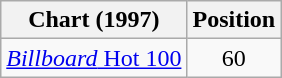<table class="wikitable">
<tr>
<th>Chart (1997)</th>
<th>Position</th>
</tr>
<tr>
<td><a href='#'><em>Billboard</em> Hot 100</a></td>
<td align="center">60</td>
</tr>
</table>
